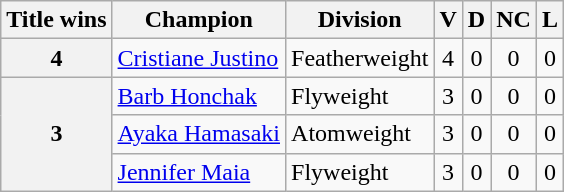<table class="wikitable" style="text-align:center">
<tr>
<th>Title wins</th>
<th>Champion</th>
<th>Division</th>
<th>V</th>
<th>D</th>
<th>NC</th>
<th>L</th>
</tr>
<tr>
<th rowspan="1">4</th>
<td style="text-align:left"> <a href='#'>Cristiane Justino</a></td>
<td style="text-align:left">Featherweight</td>
<td>4</td>
<td>0</td>
<td>0</td>
<td>0</td>
</tr>
<tr>
<th rowspan="3">3</th>
<td style="text-align:left"> <a href='#'>Barb Honchak</a></td>
<td style="text-align:left">Flyweight</td>
<td>3</td>
<td>0</td>
<td>0</td>
<td>0</td>
</tr>
<tr>
<td style="text-align:left"> <a href='#'>Ayaka Hamasaki</a></td>
<td style="text-align:left">Atomweight</td>
<td>3</td>
<td>0</td>
<td>0</td>
<td>0</td>
</tr>
<tr>
<td style="text-align:left"> <a href='#'>Jennifer Maia</a></td>
<td style="text-align:left">Flyweight</td>
<td>3</td>
<td>0</td>
<td>0</td>
<td>0</td>
</tr>
</table>
